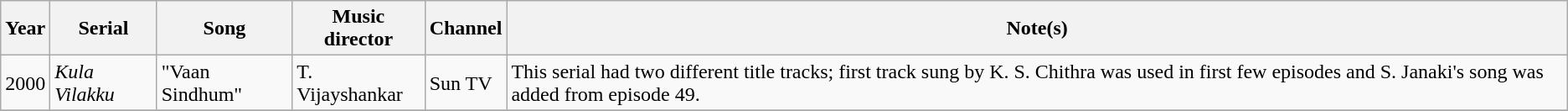<table class="wikitable sortable">
<tr>
<th>Year</th>
<th>Serial</th>
<th>Song</th>
<th>Music director</th>
<th>Channel</th>
<th>Note(s)</th>
</tr>
<tr>
<td>2000</td>
<td><em>Kula Vilakku</em></td>
<td>"Vaan Sindhum"</td>
<td>T. Vijayshankar</td>
<td>Sun TV</td>
<td>This serial had two different title tracks; first track sung by K. S. Chithra was used in first few episodes and S. Janaki's song was added from episode 49.</td>
</tr>
<tr>
</tr>
</table>
